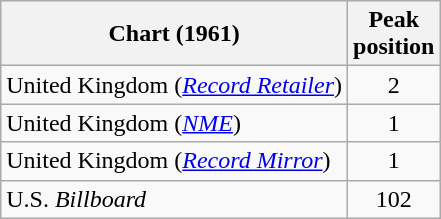<table class="wikitable sortable">
<tr>
<th>Chart (1961)</th>
<th>Peak<br>position</th>
</tr>
<tr>
<td>United Kingdom (<em><a href='#'>Record Retailer</a></em>)</td>
<td style="text-align:center;">2</td>
</tr>
<tr>
<td>United Kingdom (<em><a href='#'>NME</a></em>)</td>
<td style="text-align:center;">1</td>
</tr>
<tr>
<td>United Kingdom (<a href='#'><em>Record Mirror</em></a>)</td>
<td style="text-align:center;">1</td>
</tr>
<tr>
<td>U.S. <em>Billboard</em> </td>
<td style="text-align:center;">102</td>
</tr>
</table>
